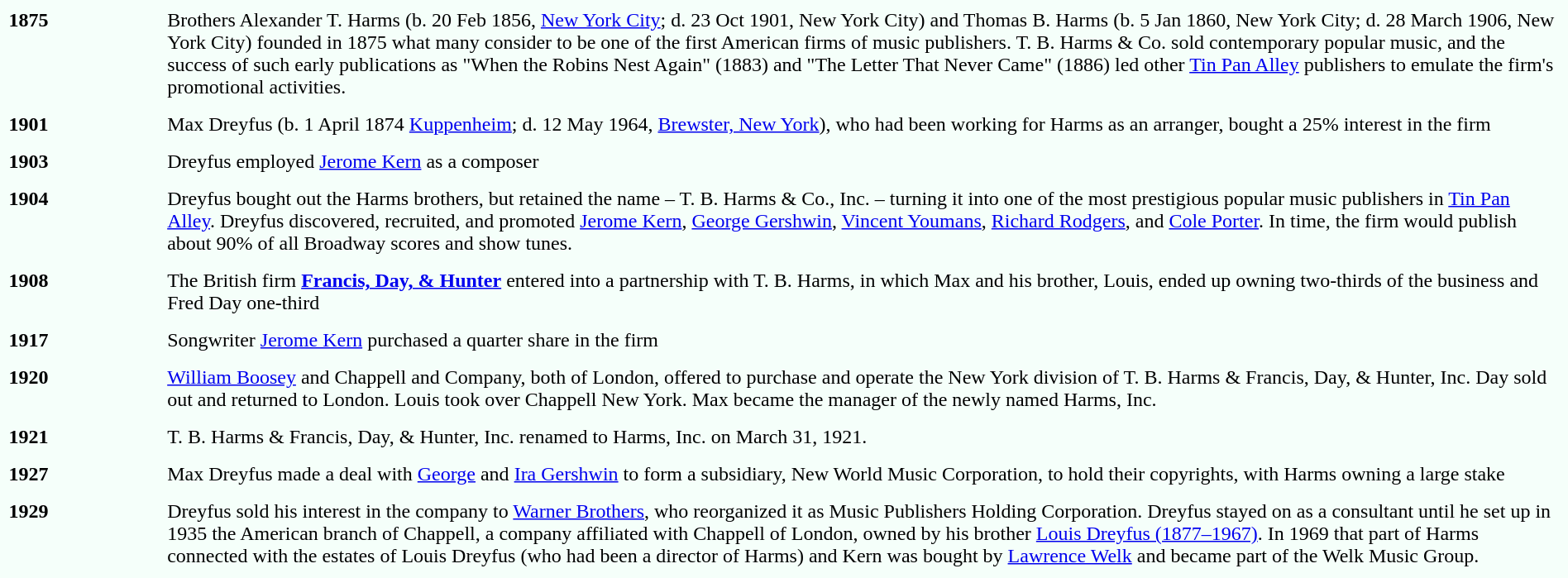<table border="0" cellpadding="5" style="color: black; background-color: #f5fffa;">
<tr valign="top">
<td width="10%"><strong>1875</strong></td>
<td width="90%">Brothers Alexander T. Harms (b. 20 Feb 1856, <a href='#'>New York City</a>; d. 23 Oct 1901, New York City) and Thomas B. Harms (b. 5 Jan 1860, New York City; d. 28 March 1906, New York City) founded in 1875 what many consider to be one of the first American firms of music publishers.  T. B. Harms & Co. sold contemporary popular music, and the success of such early publications as "When the Robins Nest Again" (1883) and "The Letter That Never Came" (1886) led other <a href='#'>Tin Pan Alley</a> publishers to emulate the firm's promotional activities.</td>
</tr>
<tr valign="top">
<td><strong>1901</strong></td>
<td>Max Dreyfus (b. 1 April 1874 <a href='#'>Kuppenheim</a>; d. 12 May 1964, <a href='#'>Brewster, New York</a>), who had been working for Harms as an arranger, bought a 25% interest in the firm</td>
</tr>
<tr valign="top">
<td><strong>1903</strong></td>
<td>Dreyfus employed <a href='#'>Jerome Kern</a> as a composer</td>
</tr>
<tr valign="top">
<td><strong>1904</strong></td>
<td>Dreyfus bought out the Harms brothers, but retained the name – T. B. Harms & Co., Inc. – turning it into one of the most prestigious popular music publishers in <a href='#'>Tin Pan Alley</a>.  Dreyfus discovered, recruited, and promoted <a href='#'>Jerome Kern</a>, <a href='#'>George Gershwin</a>, <a href='#'>Vincent Youmans</a>, <a href='#'>Richard Rodgers</a>, and <a href='#'>Cole Porter</a>.  In time, the firm would publish about 90% of all Broadway scores and show tunes.</td>
</tr>
<tr valign="top">
<td><strong>1908</strong></td>
<td>The British firm <strong><a href='#'>Francis, Day, & Hunter</a></strong> entered into a partnership with T. B. Harms, in which Max and his brother, Louis, ended up owning two-thirds of the business and Fred Day one-third</td>
</tr>
<tr valign="top">
<td><strong>1917</strong></td>
<td>Songwriter <a href='#'>Jerome Kern</a> purchased a quarter share in the firm</td>
</tr>
<tr valign="top">
<td><strong>1920</strong></td>
<td><a href='#'>William Boosey</a> and Chappell and Company, both of London, offered to purchase and operate the New York division of T. B. Harms & Francis, Day, & Hunter, Inc.  Day sold out and returned to London.  Louis took over Chappell New York.  Max became the manager of the newly named Harms, Inc.</td>
</tr>
<tr valign="top">
<td><strong>1921</strong></td>
<td>T. B. Harms & Francis, Day, & Hunter, Inc. renamed to Harms, Inc. on March 31, 1921.</td>
</tr>
<tr valign="top">
<td><strong>1927</strong></td>
<td>Max Dreyfus made a deal with <a href='#'>George</a> and <a href='#'>Ira Gershwin</a> to form a subsidiary, New World Music Corporation, to hold their copyrights, with Harms owning a large stake</td>
</tr>
<tr valign="top">
<td><strong>1929</strong></td>
<td>Dreyfus sold his interest in the company to <a href='#'>Warner Brothers</a>, who reorganized it as Music Publishers Holding Corporation.  Dreyfus stayed on as a consultant until he set up in 1935 the American branch of Chappell, a company affiliated with Chappell of London, owned by his brother <a href='#'>Louis Dreyfus (1877–1967)</a>. In 1969 that part of Harms connected with the estates of Louis Dreyfus (who had been a director of Harms) and Kern was bought by <a href='#'>Lawrence Welk</a> and became part of the Welk Music Group.</td>
</tr>
<tr valign="top">
</tr>
</table>
